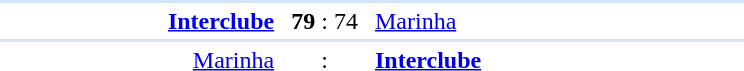<table style="text-align:center" width=500>
<tr>
<th width=30%></th>
<th width=10%></th>
<th width=30%></th>
<th width=10%></th>
</tr>
<tr align="left" bgcolor=#D0E7FF>
<td colspan=4></td>
</tr>
<tr>
<td align="right"><strong><a href='#'>Interclube</a></strong></td>
<td><strong>79</strong> : 74</td>
<td align=left><a href='#'>Marinha</a></td>
</tr>
<tr align="left" bgcolor=#D0E7FF>
<td colspan=4></td>
</tr>
<tr>
<td align="right"><a href='#'>Marinha</a></td>
<td>:</td>
<td align=left><strong><a href='#'>Interclube</a></strong></td>
</tr>
</table>
